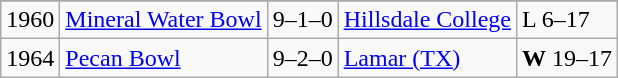<table class="wikitable">
<tr>
</tr>
<tr>
<td>1960</td>
<td><a href='#'>Mineral Water Bowl</a></td>
<td>9–1–0</td>
<td><a href='#'>Hillsdale College</a></td>
<td>L 6–17</td>
</tr>
<tr>
<td>1964</td>
<td><a href='#'>Pecan Bowl</a></td>
<td>9–2–0</td>
<td><a href='#'>Lamar (TX)</a></td>
<td><strong>W</strong> 19–17</td>
</tr>
</table>
